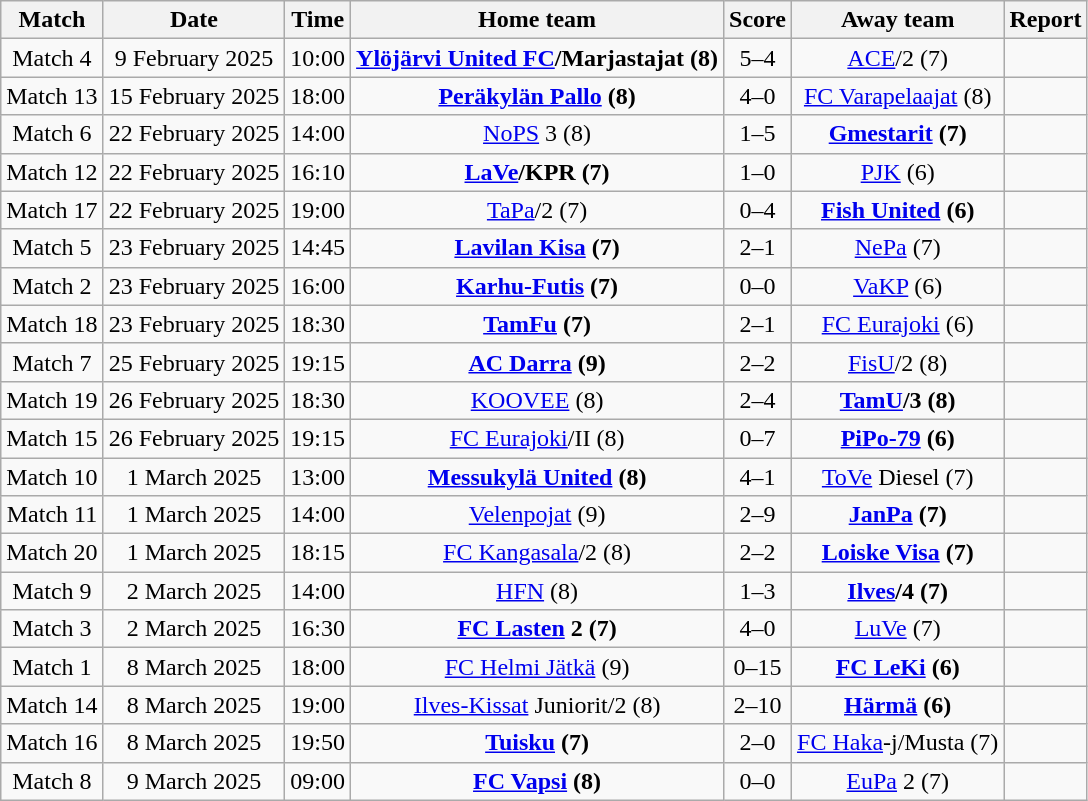<table class="wikitable" style="text-align:center">
<tr>
<th style= width="40px">Match</th>
<th style= width="40px">Date</th>
<th style= width="40px">Time</th>
<th style= width="150px">Home team</th>
<th style= width="60px">Score</th>
<th style= width="150px">Away team</th>
<th style= width="30px">Report</th>
</tr>
<tr>
<td>Match 4</td>
<td>9 February 2025</td>
<td>10:00</td>
<td><strong><a href='#'>Ylöjärvi United FC</a>/Marjastajat (8)</strong></td>
<td>5–4</td>
<td><a href='#'>ACE</a>/2 (7)</td>
<td></td>
</tr>
<tr>
<td>Match 13</td>
<td>15 February 2025</td>
<td>18:00</td>
<td><strong><a href='#'>Peräkylän Pallo</a> (8)</strong></td>
<td>4–0</td>
<td><a href='#'>FC Varapelaajat</a> (8)</td>
<td></td>
</tr>
<tr>
<td>Match 6</td>
<td>22 February 2025</td>
<td>14:00</td>
<td><a href='#'>NoPS</a> 3 (8)</td>
<td>1–5</td>
<td><strong><a href='#'>Gmestarit</a> (7)</strong></td>
<td></td>
</tr>
<tr>
<td>Match 12</td>
<td>22 February 2025</td>
<td>16:10</td>
<td><strong><a href='#'>LaVe</a>/KPR (7)</strong></td>
<td>1–0</td>
<td><a href='#'>PJK</a> (6)</td>
<td></td>
</tr>
<tr>
<td>Match 17</td>
<td>22 February 2025</td>
<td>19:00</td>
<td><a href='#'>TaPa</a>/2 (7)</td>
<td>0–4</td>
<td><strong><a href='#'>Fish United</a> (6)</strong></td>
<td></td>
</tr>
<tr>
<td>Match 5</td>
<td>23 February 2025</td>
<td>14:45</td>
<td><strong><a href='#'>Lavilan Kisa</a> (7)</strong></td>
<td>2–1</td>
<td><a href='#'>NePa</a> (7)</td>
<td></td>
</tr>
<tr>
<td>Match 2</td>
<td>23 February 2025</td>
<td>16:00</td>
<td><strong><a href='#'>Karhu-Futis</a> (7)</strong></td>
<td>0–0 </td>
<td><a href='#'>VaKP</a> (6)</td>
<td></td>
</tr>
<tr>
<td>Match 18</td>
<td>23 February 2025</td>
<td>18:30</td>
<td><strong><a href='#'>TamFu</a> (7)</strong></td>
<td>2–1</td>
<td><a href='#'>FC Eurajoki</a> (6)</td>
<td></td>
</tr>
<tr>
<td>Match 7</td>
<td>25 February 2025</td>
<td>19:15</td>
<td><strong><a href='#'>AC Darra</a> (9)</strong></td>
<td>2–2 </td>
<td><a href='#'>FisU</a>/2 (8)</td>
<td></td>
</tr>
<tr>
<td>Match 19</td>
<td>26 February 2025</td>
<td>18:30</td>
<td><a href='#'>KOOVEE</a> (8)</td>
<td>2–4</td>
<td><strong><a href='#'>TamU</a>/3 (8)</strong></td>
<td></td>
</tr>
<tr>
<td>Match 15</td>
<td>26 February 2025</td>
<td>19:15</td>
<td><a href='#'>FC Eurajoki</a>/II (8)</td>
<td>0–7</td>
<td><strong><a href='#'>PiPo-79</a> (6)</strong></td>
<td></td>
</tr>
<tr>
<td>Match 10</td>
<td>1 March 2025</td>
<td>13:00</td>
<td><strong><a href='#'>Messukylä United</a> (8)</strong></td>
<td>4–1</td>
<td><a href='#'>ToVe</a> Diesel (7)</td>
<td></td>
</tr>
<tr>
<td>Match 11</td>
<td>1 March 2025</td>
<td>14:00</td>
<td><a href='#'>Velenpojat</a> (9)</td>
<td>2–9</td>
<td><strong><a href='#'>JanPa</a> (7)</strong></td>
<td></td>
</tr>
<tr>
<td>Match 20</td>
<td>1 March 2025</td>
<td>18:15</td>
<td><a href='#'>FC Kangasala</a>/2 (8)</td>
<td>2–2 </td>
<td><strong><a href='#'>Loiske Visa</a> (7)</strong></td>
<td></td>
</tr>
<tr>
<td>Match 9</td>
<td>2 March 2025</td>
<td>14:00</td>
<td><a href='#'>HFN</a> (8)</td>
<td>1–3</td>
<td><strong><a href='#'>Ilves</a>/4 (7)</strong></td>
<td></td>
</tr>
<tr>
<td>Match 3</td>
<td>2 March 2025</td>
<td>16:30</td>
<td><strong><a href='#'>FC Lasten</a> 2 (7)</strong></td>
<td>4–0</td>
<td><a href='#'>LuVe</a> (7)</td>
<td></td>
</tr>
<tr>
<td>Match 1</td>
<td>8 March 2025</td>
<td>18:00</td>
<td><a href='#'>FC Helmi Jätkä</a> (9)</td>
<td>0–15</td>
<td><strong><a href='#'>FC LeKi</a> (6)</strong></td>
<td></td>
</tr>
<tr>
<td>Match 14</td>
<td>8 March 2025</td>
<td>19:00</td>
<td><a href='#'>Ilves-Kissat</a> Juniorit/2 (8)</td>
<td>2–10</td>
<td><strong><a href='#'>Härmä</a> (6)</strong></td>
<td></td>
</tr>
<tr>
<td>Match 16</td>
<td>8 March 2025</td>
<td>19:50</td>
<td><strong><a href='#'>Tuisku</a> (7)</strong></td>
<td>2–0</td>
<td><a href='#'>FC Haka</a>-j/Musta (7)</td>
<td></td>
</tr>
<tr>
<td>Match 8</td>
<td>9 March 2025</td>
<td>09:00</td>
<td><strong><a href='#'>FC Vapsi</a> (8)</strong></td>
<td>0–0 </td>
<td><a href='#'>EuPa</a> 2 (7)</td>
<td></td>
</tr>
</table>
